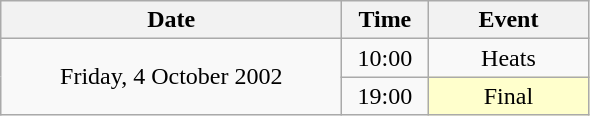<table class = "wikitable" style="text-align:center;">
<tr>
<th width=220>Date</th>
<th width=50>Time</th>
<th width=100>Event</th>
</tr>
<tr>
<td rowspan=2>Friday, 4 October 2002</td>
<td>10:00</td>
<td>Heats</td>
</tr>
<tr>
<td>19:00</td>
<td bgcolor=ffffcc>Final</td>
</tr>
</table>
